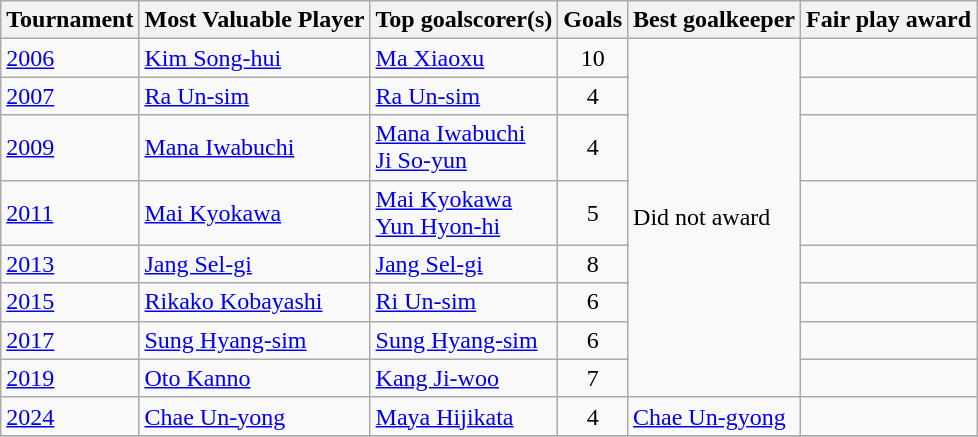<table class="wikitable">
<tr>
<th>Tournament</th>
<th>Most Valuable Player</th>
<th>Top goalscorer(s)</th>
<th>Goals</th>
<th>Best goalkeeper</th>
<th>Fair play award</th>
</tr>
<tr>
<td><a href='#'>2006</a></td>
<td> <a href='#'>Kim Song-hui</a></td>
<td> <a href='#'>Ma Xiaoxu</a></td>
<td align=center>10</td>
<td rowspan=8>Did not award</td>
<td></td>
</tr>
<tr>
<td><a href='#'>2007</a></td>
<td> <a href='#'>Ra Un-sim</a></td>
<td> <a href='#'>Ra Un-sim</a></td>
<td align=center>4</td>
<td></td>
</tr>
<tr>
<td><a href='#'>2009</a></td>
<td> <a href='#'>Mana Iwabuchi</a></td>
<td> <a href='#'>Mana Iwabuchi</a> <br>  <a href='#'>Ji So-yun</a></td>
<td align=center>4</td>
<td></td>
</tr>
<tr>
<td><a href='#'>2011</a></td>
<td> <a href='#'>Mai Kyokawa</a></td>
<td> <a href='#'>Mai Kyokawa</a> <br>  <a href='#'>Yun Hyon-hi</a></td>
<td align=center>5</td>
<td></td>
</tr>
<tr>
<td><a href='#'>2013</a></td>
<td> <a href='#'>Jang Sel-gi</a></td>
<td> <a href='#'>Jang Sel-gi</a></td>
<td align=center>8</td>
<td></td>
</tr>
<tr>
<td><a href='#'>2015</a></td>
<td> <a href='#'>Rikako Kobayashi</a></td>
<td> <a href='#'>Ri Un-sim</a></td>
<td align=center>6</td>
<td></td>
</tr>
<tr>
<td><a href='#'>2017</a></td>
<td> <a href='#'>Sung Hyang-sim</a></td>
<td> <a href='#'>Sung Hyang-sim</a></td>
<td align=center>6</td>
<td></td>
</tr>
<tr>
<td><a href='#'>2019</a></td>
<td> <a href='#'>Oto Kanno</a></td>
<td> <a href='#'>Kang Ji-woo</a></td>
<td align=center>7</td>
<td></td>
</tr>
<tr>
<td><a href='#'>2024</a></td>
<td> <a href='#'>Chae Un-yong</a></td>
<td> <a href='#'>Maya Hijikata</a></td>
<td align=center>4</td>
<td> <a href='#'>Chae Un-gyong</a></td>
<td></td>
</tr>
<tr>
</tr>
</table>
